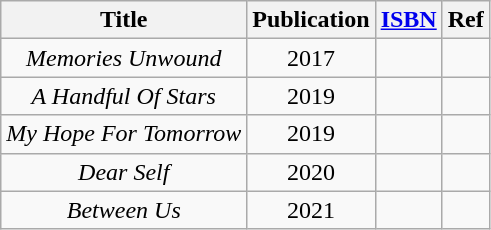<table class="wikitable sortable">
<tr>
<th>Title</th>
<th>Publication</th>
<th><a href='#'>ISBN</a></th>
<th>Ref</th>
</tr>
<tr style="text-align: center;">
<td><em>Memories Unwound</em></td>
<td>2017</td>
<td></td>
<td></td>
</tr>
<tr style="text-align: center;">
<td><em>A Handful Of Stars</em></td>
<td>2019</td>
<td></td>
<td></td>
</tr>
<tr style="text-align: center;">
<td><em>My Hope For Tomorrow</em></td>
<td>2019</td>
<td></td>
<td></td>
</tr>
<tr style="text-align: center;">
<td><em>Dear Self</em></td>
<td>2020</td>
<td></td>
<td></td>
</tr>
<tr style="text-align: center;">
<td><em>Between Us</em></td>
<td>2021</td>
<td></td>
<td></td>
</tr>
</table>
